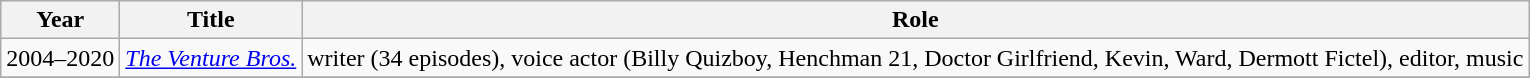<table class="wikitable">
<tr>
<th>Year</th>
<th>Title</th>
<th>Role</th>
</tr>
<tr>
<td>2004–2020</td>
<td><em><a href='#'>The Venture Bros.</a></em></td>
<td>writer (34 episodes), voice actor (Billy Quizboy, Henchman 21, Doctor Girlfriend, Kevin, Ward, Dermott Fictel), editor, music</td>
</tr>
<tr>
</tr>
</table>
